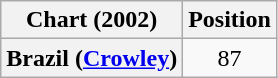<table class="wikitable sortable plainrowheaders" style="text-align:center">
<tr>
<th>Chart (2002)</th>
<th>Position</th>
</tr>
<tr>
<th scope="row">Brazil (<a href='#'>Crowley</a>)</th>
<td>87</td>
</tr>
</table>
